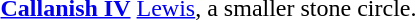<table border="0">
<tr>
<td></td>
<td><strong><a href='#'>Callanish IV</a></strong> <a href='#'>Lewis</a>, a smaller stone circle.</td>
</tr>
</table>
